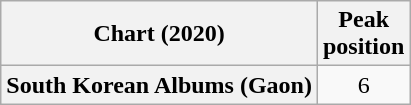<table class="wikitable plainrowheaders" style="text-align:center;">
<tr>
<th scope="col">Chart (2020)</th>
<th scope="col">Peak<br>position</th>
</tr>
<tr>
<th scope="row">South Korean Albums (Gaon)</th>
<td>6</td>
</tr>
</table>
